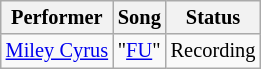<table class="wikitable" style="font-size: 85%">
<tr>
<th>Performer</th>
<th>Song</th>
<th>Status</th>
</tr>
<tr>
<td> <a href='#'>Miley Cyrus</a></td>
<td>"<a href='#'>FU</a>"</td>
<td>Recording</td>
</tr>
</table>
